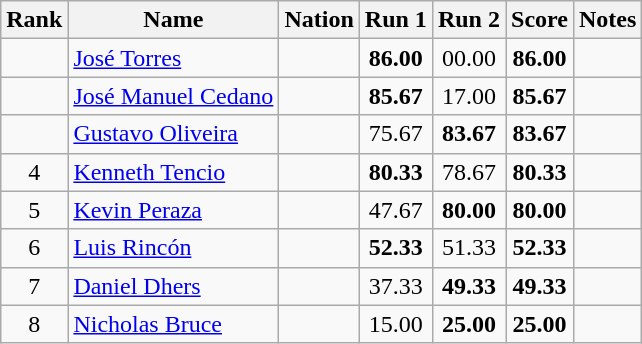<table class="wikitable sortable" style="text-align:center">
<tr>
<th>Rank</th>
<th>Name</th>
<th>Nation</th>
<th>Run 1</th>
<th>Run 2</th>
<th>Score</th>
<th>Notes</th>
</tr>
<tr>
<td></td>
<td align=left><a href='#'>José Torres</a></td>
<td align=left></td>
<td><strong>86.00</strong></td>
<td>00.00</td>
<td><strong>86.00</strong></td>
<td></td>
</tr>
<tr>
<td></td>
<td align=left><a href='#'>José Manuel Cedano</a></td>
<td align=left></td>
<td><strong>85.67</strong></td>
<td>17.00</td>
<td><strong>85.67</strong></td>
<td></td>
</tr>
<tr>
<td></td>
<td align=left><a href='#'>Gustavo Oliveira</a></td>
<td align="left"></td>
<td>75.67</td>
<td><strong>83.67</strong></td>
<td><strong>83.67</strong></td>
<td></td>
</tr>
<tr>
<td>4</td>
<td align=left><a href='#'>Kenneth Tencio</a></td>
<td align=left></td>
<td><strong>80.33</strong></td>
<td>78.67</td>
<td><strong>80.33</strong></td>
<td></td>
</tr>
<tr>
<td>5</td>
<td align=left><a href='#'>Kevin Peraza</a></td>
<td align=left></td>
<td>47.67</td>
<td><strong>80.00</strong></td>
<td><strong>80.00</strong></td>
<td></td>
</tr>
<tr>
<td>6</td>
<td align=left><a href='#'>Luis Rincón</a></td>
<td align=left></td>
<td><strong>52.33</strong></td>
<td>51.33</td>
<td><strong>52.33</strong></td>
<td></td>
</tr>
<tr>
<td>7</td>
<td align=left><a href='#'>Daniel Dhers</a></td>
<td align=left></td>
<td>37.33</td>
<td><strong>49.33</strong></td>
<td><strong>49.33</strong></td>
<td></td>
</tr>
<tr>
<td>8</td>
<td align=left><a href='#'>Nicholas Bruce</a></td>
<td align=left></td>
<td>15.00</td>
<td><strong>25.00</strong></td>
<td><strong>25.00</strong></td>
<td></td>
</tr>
</table>
